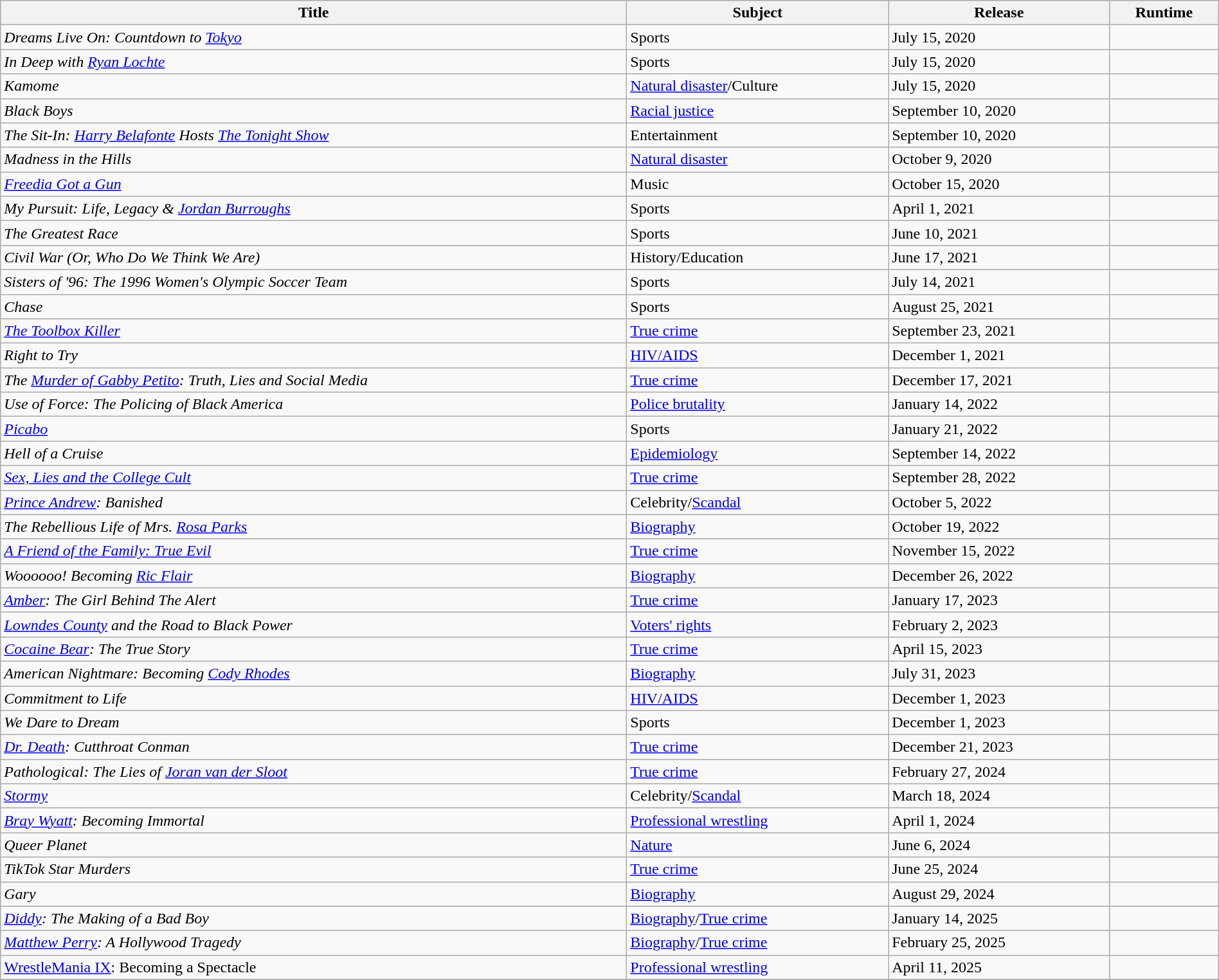<table class="wikitable sortable" style="width:100%;">
<tr>
<th>Title</th>
<th>Subject</th>
<th>Release</th>
<th>Runtime</th>
</tr>
<tr>
<td><em>Dreams Live On: Countdown to <a href='#'>Tokyo</a></em></td>
<td>Sports</td>
<td>July 15, 2020</td>
<td></td>
</tr>
<tr>
<td><em>In Deep with <a href='#'>Ryan Lochte</a></em></td>
<td>Sports</td>
<td>July 15, 2020</td>
<td></td>
</tr>
<tr>
<td><em>Kamome</em></td>
<td><a href='#'>Natural disaster</a>/Culture</td>
<td>July 15, 2020</td>
<td></td>
</tr>
<tr>
<td><em>Black Boys</em></td>
<td><a href='#'>Racial justice</a></td>
<td>September 10, 2020</td>
<td></td>
</tr>
<tr>
<td><em>The Sit-In: <a href='#'>Harry Belafonte</a> Hosts <a href='#'>The Tonight Show</a></em></td>
<td>Entertainment</td>
<td>September 10, 2020</td>
<td></td>
</tr>
<tr>
<td><em>Madness in the Hills</em></td>
<td><a href='#'>Natural disaster</a></td>
<td>October 9, 2020</td>
<td></td>
</tr>
<tr>
<td><em><a href='#'>Freedia Got a Gun</a></em></td>
<td>Music</td>
<td>October 15, 2020</td>
<td></td>
</tr>
<tr>
<td><em>My Pursuit: Life, Legacy & <a href='#'>Jordan Burroughs</a></em></td>
<td>Sports</td>
<td>April 1, 2021</td>
<td></td>
</tr>
<tr>
<td><em>The Greatest Race</em></td>
<td>Sports</td>
<td>June 10, 2021</td>
<td></td>
</tr>
<tr>
<td><em>Civil War (Or, Who Do We Think We Are)</em></td>
<td>History/Education</td>
<td>June 17, 2021</td>
<td></td>
</tr>
<tr>
<td><em>Sisters of '96: The 1996 Women's Olympic Soccer Team</em></td>
<td>Sports</td>
<td>July 14, 2021</td>
<td></td>
</tr>
<tr>
<td><em>Chase</em></td>
<td>Sports</td>
<td>August 25, 2021</td>
<td></td>
</tr>
<tr>
<td><em><a href='#'>The Toolbox Killer</a></em></td>
<td><a href='#'>True crime</a></td>
<td>September 23, 2021</td>
<td></td>
</tr>
<tr>
<td><em>Right to Try</em></td>
<td><a href='#'>HIV/AIDS</a></td>
<td>December 1, 2021</td>
<td></td>
</tr>
<tr>
<td><em>The <a href='#'>Murder of Gabby Petito</a>: Truth, Lies and Social Media</em></td>
<td><a href='#'>True crime</a></td>
<td>December 17, 2021</td>
<td></td>
</tr>
<tr>
<td><em>Use of Force: The Policing of Black America</em></td>
<td><a href='#'>Police brutality</a></td>
<td>January 14, 2022</td>
<td></td>
</tr>
<tr>
<td><em><a href='#'>Picabo</a></em></td>
<td>Sports</td>
<td>January 21, 2022</td>
<td></td>
</tr>
<tr>
<td><em>Hell of a Cruise</em></td>
<td><a href='#'>Epidemiology</a></td>
<td>September 14, 2022</td>
<td></td>
</tr>
<tr>
<td><em><a href='#'>Sex, Lies and the College Cult</a></em></td>
<td><a href='#'>True crime</a></td>
<td>September 28, 2022</td>
<td></td>
</tr>
<tr>
<td><em><a href='#'>Prince Andrew</a>: Banished</em></td>
<td>Celebrity/<a href='#'>Scandal</a></td>
<td>October 5, 2022</td>
<td></td>
</tr>
<tr>
<td><em>The Rebellious Life of Mrs. <a href='#'>Rosa Parks</a></em></td>
<td><a href='#'>Biography</a></td>
<td>October 19, 2022</td>
<td></td>
</tr>
<tr>
<td><em><a href='#'>A Friend of the Family: True Evil</a></em></td>
<td><a href='#'>True crime</a></td>
<td>November 15, 2022</td>
<td></td>
</tr>
<tr>
<td><em>Woooooo! Becoming <a href='#'>Ric Flair</a></em></td>
<td><a href='#'>Biography</a></td>
<td>December 26, 2022</td>
<td></td>
</tr>
<tr>
<td><em><a href='#'>Amber</a>: The Girl Behind The Alert</em></td>
<td><a href='#'>True crime</a></td>
<td>January 17, 2023</td>
<td></td>
</tr>
<tr>
<td><em><a href='#'>Lowndes County</a> and the Road to Black Power</em></td>
<td><a href='#'>Voters' rights</a></td>
<td>February 2, 2023</td>
<td></td>
</tr>
<tr>
<td><em><a href='#'>Cocaine Bear</a>: The True Story</em></td>
<td><a href='#'>True crime</a></td>
<td>April 15, 2023</td>
<td></td>
</tr>
<tr>
<td><em>American Nightmare: Becoming <a href='#'>Cody Rhodes</a></em></td>
<td><a href='#'>Biography</a></td>
<td>July 31, 2023</td>
<td></td>
</tr>
<tr>
<td><em>Commitment to Life</em></td>
<td><a href='#'>HIV/AIDS</a></td>
<td>December 1, 2023</td>
<td></td>
</tr>
<tr>
<td><em>We Dare to Dream</em></td>
<td>Sports</td>
<td>December 1, 2023</td>
<td></td>
</tr>
<tr>
<td><em><a href='#'>Dr. Death</a>: Cutthroat Conman</em></td>
<td><a href='#'>True crime</a></td>
<td>December 21, 2023</td>
<td></td>
</tr>
<tr>
<td><em>Pathological: The Lies of <a href='#'>Joran van der Sloot</a></em></td>
<td><a href='#'>True crime</a></td>
<td>February 27, 2024</td>
<td></td>
</tr>
<tr>
<td><em><a href='#'>Stormy</a></em></td>
<td>Celebrity/<a href='#'>Scandal</a></td>
<td>March 18, 2024</td>
<td></td>
</tr>
<tr>
<td><em><a href='#'>Bray Wyatt</a>: Becoming Immortal</em></td>
<td><a href='#'>Professional wrestling</a></td>
<td>April 1, 2024</td>
<td></td>
</tr>
<tr>
<td><em>Queer Planet</em></td>
<td><a href='#'>Nature</a></td>
<td>June 6, 2024</td>
<td></td>
</tr>
<tr>
<td><em>TikTok Star Murders</em></td>
<td><a href='#'>True crime</a></td>
<td>June 25, 2024</td>
<td></td>
</tr>
<tr>
<td><em>Gary</em></td>
<td><a href='#'>Biography</a></td>
<td>August 29, 2024</td>
<td></td>
</tr>
<tr>
<td><em><a href='#'>Diddy</a>: The Making of a Bad Boy</em></td>
<td><a href='#'>Biography</a>/<a href='#'>True crime</a></td>
<td>January 14, 2025</td>
<td></td>
</tr>
<tr>
<td><em><a href='#'>Matthew Perry</a>: A Hollywood Tragedy</td>
<td><a href='#'>Biography</a>/<a href='#'>True crime</a></td>
<td>February 25, 2025</td>
<td></td>
</tr>
<tr>
<td></em><a href='#'>WrestleMania IX</a>: Becoming a Spectacle<em></td>
<td><a href='#'>Professional wrestling</a></td>
<td>April 11, 2025</td>
<td></td>
</tr>
<tr>
</tr>
</table>
